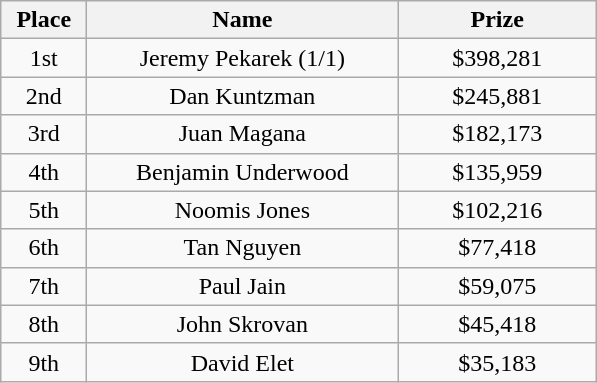<table class="wikitable">
<tr>
<th width="50">Place</th>
<th width="200">Name</th>
<th width="125">Prize</th>
</tr>
<tr>
<td align = "center">1st</td>
<td align = "center">Jeremy Pekarek (1/1)</td>
<td align = "center">$398,281</td>
</tr>
<tr>
<td align = "center">2nd</td>
<td align = "center">Dan Kuntzman</td>
<td align = "center">$245,881</td>
</tr>
<tr>
<td align = "center">3rd</td>
<td align = "center">Juan Magana</td>
<td align = "center">$182,173</td>
</tr>
<tr>
<td align = "center">4th</td>
<td align = "center">Benjamin Underwood</td>
<td align = "center">$135,959</td>
</tr>
<tr>
<td align = "center">5th</td>
<td align = "center">Noomis Jones</td>
<td align = "center">$102,216</td>
</tr>
<tr>
<td align = "center">6th</td>
<td align = "center">Tan Nguyen</td>
<td align = "center">$77,418</td>
</tr>
<tr>
<td align = "center">7th</td>
<td align = "center">Paul Jain</td>
<td align = "center">$59,075</td>
</tr>
<tr>
<td align = "center">8th</td>
<td align = "center">John Skrovan</td>
<td align = "center">$45,418</td>
</tr>
<tr>
<td align = "center">9th</td>
<td align = "center">David Elet</td>
<td align = "center">$35,183</td>
</tr>
</table>
